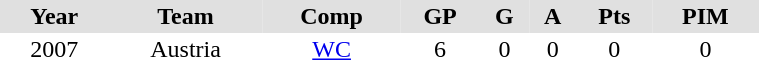<table BORDER="0" CELLPADDING="2" CELLSPACING="0" width=40%>
<tr ALIGN="center" bgcolor="#e0e0e0">
<th>Year</th>
<th>Team</th>
<th>Comp</th>
<th>GP</th>
<th>G</th>
<th>A</th>
<th>Pts</th>
<th>PIM</th>
</tr>
<tr ALIGN="center">
<td>2007</td>
<td>Austria</td>
<td><a href='#'>WC</a></td>
<td>6</td>
<td>0</td>
<td>0</td>
<td>0</td>
<td>0</td>
</tr>
</table>
